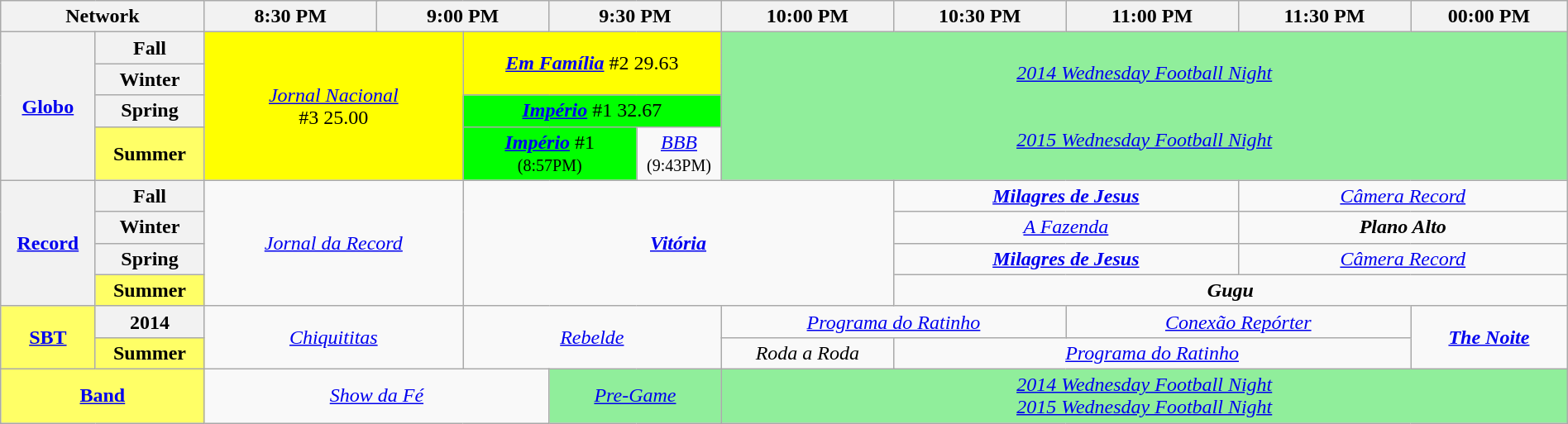<table class="wikitable" style="width:100%;margin-right:0;text-align:center">
<tr>
<th colspan=2 style="width:13%;">Network</th>
<th colspan=2 style="width:11%;">8:30 PM</th>
<th colspan=2 style="width:11%;">9:00 PM</th>
<th colspan=2 style="width:11%;">9:30 PM</th>
<th colspan=2 style="width:11%;">10:00 PM</th>
<th colspan=2 style="width:11%;">10:30 PM</th>
<th colspan=2 style="width:11%;">11:00 PM</th>
<th colspan=2 style="width:11%;">11:30 PM</th>
<th colspan=2 style="width:11%;">00:00 PM</th>
</tr>
<tr>
<th rowspan=4><a href='#'>Globo</a></th>
<th>Fall</th>
<td rowspan=4 colspan=3 style="background:yellow"><em><a href='#'>Jornal Nacional</a></em><br>#3 25.00</td>
<td rowspan=2 colspan=3 style="background:yellow"><strong><em><a href='#'>Em Família</a></em></strong> #2 29.63</td>
<td rowspan=4 colspan=10 bgcolor="90EE9B"><em><a href='#'>2014 Wednesday Football Night</a></em><br><br><br><em><a href='#'>2015 Wednesday Football Night</a></em></td>
</tr>
<tr>
<th>Winter</th>
</tr>
<tr>
<th><strong>Spring</strong></th>
<td colspan=3 bgcolor="lime"><strong><em><a href='#'>Império</a></em></strong> #1 32.67</td>
</tr>
<tr>
<td bgcolor="FFFF66"><strong>Summer</strong></td>
<td colspan=2 bgcolor="lime"><strong><em><a href='#'>Império</a></em></strong> #1<br><small>(8:57PM)</small></td>
<td colspan=1><em><a href='#'>BBB</a></em><br><small>(9:43PM)</small></td>
</tr>
<tr>
<th rowspan=4><a href='#'>Record</a></th>
<th>Fall</th>
<td rowspan=4 colspan=3><em><a href='#'>Jornal da Record</a></em></td>
<td rowspan=4 colspan=5><strong><em><a href='#'>Vitória</a></em></strong></td>
<td colspan=4><strong><em><a href='#'>Milagres de Jesus</a></em></strong></td>
<td colspan=4><em><a href='#'>Câmera Record</a></em></td>
</tr>
<tr>
<th>Winter</th>
<td colspan=4><em><a href='#'>A Fazenda</a></em></td>
<td colspan=4><strong><em>Plano Alto</em></strong></td>
</tr>
<tr>
<th>Spring</th>
<td colspan=4><strong><em><a href='#'>Milagres de Jesus</a></em></strong></td>
<td colspan=4><em><a href='#'>Câmera Record</a></em></td>
</tr>
<tr>
<td bgcolor="FFFF66"><strong>Summer</strong></td>
<td colspan=8><strong><em>Gugu</em></strong></td>
</tr>
<tr>
<td rowspan=2 bgcolor="FFFF66"><strong><a href='#'>SBT</a></strong></td>
<th>2014</th>
<td rowspan=2 colspan=3><em><a href='#'>Chiquititas</a></em></td>
<td rowspan=2 colspan=3><em><a href='#'>Rebelde</a></em></td>
<td colspan=4><em><a href='#'>Programa do Ratinho</a></em></td>
<td colspan=4><em><a href='#'>Conexão Repórter</a></em></td>
<td rowspan=2 colspan=2><strong><em><a href='#'>The Noite</a></em></strong></td>
</tr>
<tr>
<td bgcolor="FFFF66"><strong>Summer</strong></td>
<td colspan=1><em>Roda a Roda</em></td>
<td colspan=7><em><a href='#'>Programa do Ratinho</a></em></td>
</tr>
<tr>
<td colspan=2 bgcolor="FFFF66"><strong><a href='#'>Band</a></strong></td>
<td colspan=4><em><a href='#'>Show da Fé</a></em></td>
<td colspan=2 bgcolor="90EE9B"><em><a href='#'>Pre-Game</a></em></td>
<td colspan=10 bgcolor="90EE9B"><em><a href='#'>2014 Wednesday Football Night</a></em><br><em><a href='#'>2015 Wednesday Football Night</a></em></td>
</tr>
</table>
